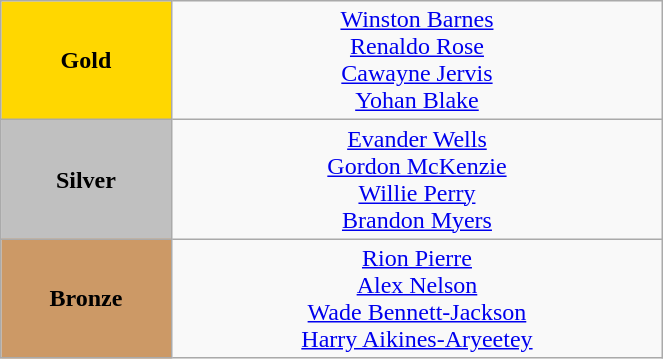<table class="wikitable" style="text-align:center; " width="35%">
<tr>
<td bgcolor="gold"><strong>Gold</strong></td>
<td><a href='#'>Winston Barnes</a><br><a href='#'>Renaldo Rose</a><br><a href='#'>Cawayne Jervis</a><br><a href='#'>Yohan Blake</a><br>  <small><em></em></small></td>
</tr>
<tr>
<td bgcolor="silver"><strong>Silver</strong></td>
<td><a href='#'>Evander Wells</a><br><a href='#'>Gordon McKenzie</a><br><a href='#'>Willie Perry</a><br><a href='#'>Brandon Myers</a><br>  <small><em></em></small></td>
</tr>
<tr>
<td bgcolor="CC9966"><strong>Bronze</strong></td>
<td><a href='#'>Rion Pierre</a><br><a href='#'>Alex Nelson</a><br><a href='#'>Wade Bennett-Jackson</a><br><a href='#'>Harry Aikines-Aryeetey</a><br>  <small><em></em></small></td>
</tr>
</table>
